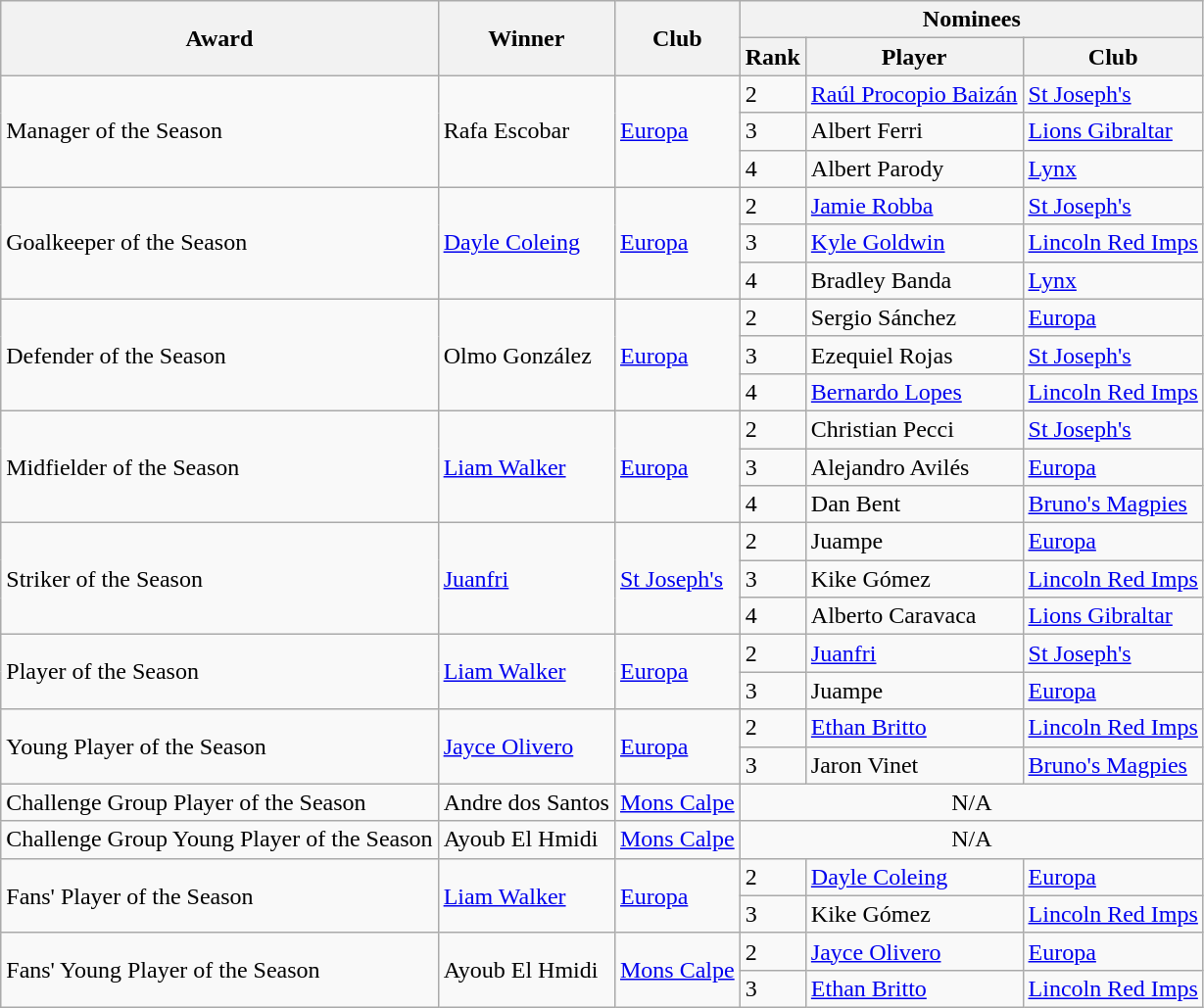<table class="wikitable">
<tr>
<th rowspan=2>Award</th>
<th rowspan=2>Winner</th>
<th rowspan=2>Club</th>
<th colspan=3>Nominees</th>
</tr>
<tr>
<th>Rank</th>
<th>Player</th>
<th>Club</th>
</tr>
<tr>
<td rowspan=3>Manager of the Season</td>
<td rowspan=3> Rafa Escobar</td>
<td rowspan=3><a href='#'>Europa</a></td>
<td>2</td>
<td> <a href='#'>Raúl Procopio Baizán</a></td>
<td><a href='#'>St Joseph's</a></td>
</tr>
<tr>
<td>3</td>
<td> Albert Ferri</td>
<td><a href='#'>Lions Gibraltar</a></td>
</tr>
<tr>
<td>4</td>
<td> Albert Parody</td>
<td><a href='#'>Lynx</a></td>
</tr>
<tr>
<td rowspan=3>Goalkeeper of the Season</td>
<td rowspan=3> <a href='#'>Dayle Coleing</a></td>
<td rowspan=3><a href='#'>Europa</a></td>
<td>2</td>
<td> <a href='#'>Jamie Robba</a></td>
<td><a href='#'>St Joseph's</a></td>
</tr>
<tr>
<td>3</td>
<td> <a href='#'>Kyle Goldwin</a></td>
<td><a href='#'>Lincoln Red Imps</a></td>
</tr>
<tr>
<td>4</td>
<td> Bradley Banda</td>
<td><a href='#'>Lynx</a></td>
</tr>
<tr>
<td rowspan=3>Defender of the Season</td>
<td rowspan=3> Olmo González</td>
<td rowspan=3><a href='#'>Europa</a></td>
<td>2</td>
<td> Sergio Sánchez</td>
<td><a href='#'>Europa</a></td>
</tr>
<tr>
<td>3</td>
<td> Ezequiel Rojas</td>
<td><a href='#'>St Joseph's</a></td>
</tr>
<tr>
<td>4</td>
<td> <a href='#'>Bernardo Lopes</a></td>
<td><a href='#'>Lincoln Red Imps</a></td>
</tr>
<tr>
<td rowspan=3>Midfielder of the Season</td>
<td rowspan=3> <a href='#'>Liam Walker</a></td>
<td rowspan=3><a href='#'>Europa</a></td>
<td>2</td>
<td> Christian Pecci</td>
<td><a href='#'>St Joseph's</a></td>
</tr>
<tr>
<td>3</td>
<td> Alejandro Avilés</td>
<td><a href='#'>Europa</a></td>
</tr>
<tr>
<td>4</td>
<td> Dan Bent</td>
<td><a href='#'>Bruno's Magpies</a></td>
</tr>
<tr>
<td rowspan=3>Striker of the Season</td>
<td rowspan=3> <a href='#'>Juanfri</a></td>
<td rowspan=3><a href='#'>St Joseph's</a></td>
<td>2</td>
<td> Juampe</td>
<td><a href='#'>Europa</a></td>
</tr>
<tr>
<td>3</td>
<td> Kike Gómez</td>
<td><a href='#'>Lincoln Red Imps</a></td>
</tr>
<tr>
<td>4</td>
<td> Alberto Caravaca</td>
<td><a href='#'>Lions Gibraltar</a></td>
</tr>
<tr>
<td rowspan=2>Player of the Season</td>
<td rowspan=2> <a href='#'>Liam Walker</a></td>
<td rowspan=2><a href='#'>Europa</a></td>
<td>2</td>
<td> <a href='#'>Juanfri</a></td>
<td><a href='#'>St Joseph's</a></td>
</tr>
<tr>
<td>3</td>
<td> Juampe</td>
<td><a href='#'>Europa</a></td>
</tr>
<tr>
<td rowspan=2>Young Player of the Season</td>
<td rowspan=2> <a href='#'>Jayce Olivero</a></td>
<td rowspan=2><a href='#'>Europa</a></td>
<td>2</td>
<td> <a href='#'>Ethan Britto</a></td>
<td><a href='#'>Lincoln Red Imps</a></td>
</tr>
<tr>
<td>3</td>
<td> Jaron Vinet</td>
<td><a href='#'>Bruno's Magpies</a></td>
</tr>
<tr>
<td>Challenge Group Player of the Season</td>
<td> Andre dos Santos</td>
<td><a href='#'>Mons Calpe</a></td>
<td colspan=3 align=center>N/A</td>
</tr>
<tr>
<td>Challenge Group Young Player of the Season</td>
<td> Ayoub El Hmidi</td>
<td><a href='#'>Mons Calpe</a></td>
<td colspan=3 align=center>N/A</td>
</tr>
<tr>
<td rowspan=2>Fans' Player of the Season</td>
<td rowspan=2> <a href='#'>Liam Walker</a></td>
<td rowspan=2><a href='#'>Europa</a></td>
<td>2</td>
<td> <a href='#'>Dayle Coleing</a></td>
<td><a href='#'>Europa</a></td>
</tr>
<tr>
<td>3</td>
<td> Kike Gómez</td>
<td><a href='#'>Lincoln Red Imps</a></td>
</tr>
<tr>
<td rowspan=2>Fans' Young Player of the Season</td>
<td rowspan=2> Ayoub El Hmidi</td>
<td rowspan=2><a href='#'>Mons Calpe</a></td>
<td>2</td>
<td> <a href='#'>Jayce Olivero</a></td>
<td><a href='#'>Europa</a></td>
</tr>
<tr>
<td>3</td>
<td> <a href='#'>Ethan Britto</a></td>
<td><a href='#'>Lincoln Red Imps</a></td>
</tr>
</table>
